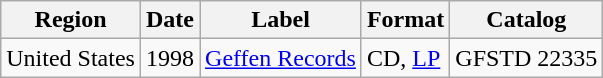<table class="wikitable">
<tr>
<th>Region</th>
<th>Date</th>
<th>Label</th>
<th>Format</th>
<th>Catalog</th>
</tr>
<tr>
<td>United States</td>
<td>1998</td>
<td><a href='#'>Geffen Records</a></td>
<td>CD, <a href='#'>LP</a></td>
<td>GFSTD 22335</td>
</tr>
</table>
